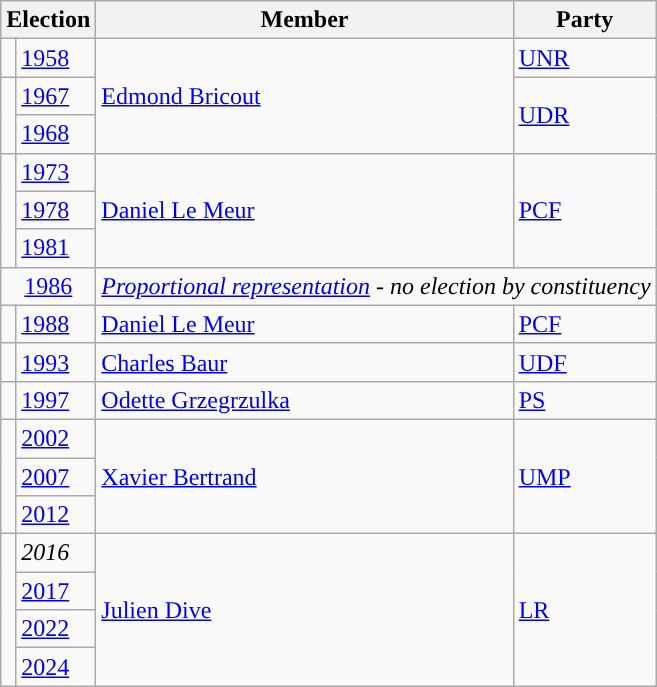<table class="wikitable">
<tr>
<th colspan="2">Election</th>
<th>Member</th>
<th>Party</th>
</tr>
<tr>
<td style="color:inherit;background-color: "></td>
<td><a href='#'>1958</a></td>
<td rowspan="3"><a href='#'>Edmond Bricout</a></td>
<td><a href='#'>UNR</a></td>
</tr>
<tr>
<td rowspan="2" style="color:inherit;background-color: "></td>
<td><a href='#'>1967</a></td>
<td rowspan="2"><a href='#'>UDR</a></td>
</tr>
<tr>
<td><a href='#'>1968</a></td>
</tr>
<tr>
<td rowspan="3" style="color:inherit;background-color: "></td>
<td><a href='#'>1973</a></td>
<td rowspan="3"><a href='#'>Daniel Le Meur</a></td>
<td rowspan="3"><a href='#'>PCF</a></td>
</tr>
<tr>
<td><a href='#'>1978</a></td>
</tr>
<tr>
<td><a href='#'>1981</a></td>
</tr>
<tr>
<td colspan="2" align="center"><a href='#'>1986</a></td>
<td colspan="2"><em><a href='#'>Proportional representation</a> - no election by constituency</em></td>
</tr>
<tr>
<td style="color:inherit;background-color: "></td>
<td><a href='#'>1988</a></td>
<td><a href='#'>Daniel Le Meur</a></td>
<td><a href='#'>PCF</a></td>
</tr>
<tr>
<td style="color:inherit;background-color: "></td>
<td><a href='#'>1993</a></td>
<td><a href='#'>Charles Baur</a></td>
<td><a href='#'>UDF</a></td>
</tr>
<tr>
<td style="color:inherit;background-color: "></td>
<td><a href='#'>1997</a></td>
<td><a href='#'>Odette Grzegrzulka</a></td>
<td><a href='#'>PS</a></td>
</tr>
<tr>
<td rowspan="3" style="color:inherit;background-color: "></td>
<td><a href='#'>2002</a></td>
<td rowspan="3"><a href='#'>Xavier Bertrand</a></td>
<td rowspan="3"><a href='#'>UMP</a></td>
</tr>
<tr>
<td><a href='#'>2007</a></td>
</tr>
<tr>
<td><a href='#'>2012</a></td>
</tr>
<tr>
<td rowspan="4" style="color:inherit;background-color: "></td>
<td><em>2016</em></td>
<td rowspan="4"><a href='#'>Julien Dive</a></td>
<td rowspan="4"><a href='#'>LR</a></td>
</tr>
<tr>
<td><a href='#'>2017</a></td>
</tr>
<tr>
<td><a href='#'>2022</a></td>
</tr>
<tr>
<td><a href='#'>2024</a></td>
</tr>
</table>
